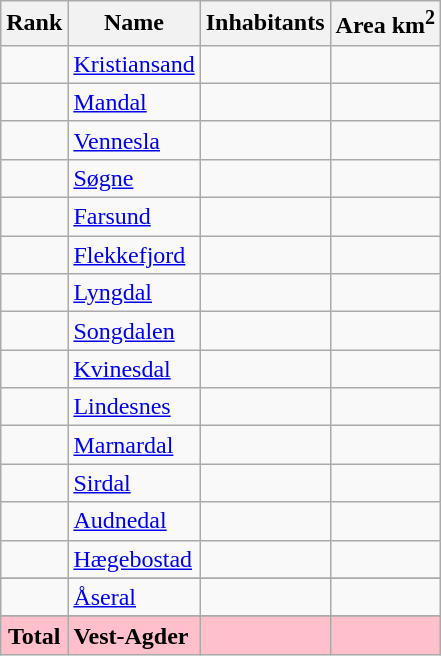<table class="wikitable sortable">
<tr>
<th>Rank</th>
<th>Name</th>
<th>Inhabitants</th>
<th>Area km<sup>2</sup></th>
</tr>
<tr align="center">
<td></td>
<td align="left"> <a href='#'>Kristiansand</a></td>
<td align="right"></td>
<td align="right"></td>
</tr>
<tr align="center">
<td></td>
<td align="left"> <a href='#'>Mandal</a></td>
<td align="right"></td>
<td align="right"></td>
</tr>
<tr align="center">
<td></td>
<td align="left"> <a href='#'>Vennesla</a></td>
<td align="right"></td>
<td align="right"></td>
</tr>
<tr align="center">
<td></td>
<td align="left"> <a href='#'>Søgne</a></td>
<td align="right"></td>
<td align="right"></td>
</tr>
<tr align="center">
<td></td>
<td align="left"> <a href='#'>Farsund</a></td>
<td align="right"></td>
<td align="right"></td>
</tr>
<tr align="center">
<td></td>
<td align="left"> <a href='#'>Flekkefjord</a></td>
<td align="right"></td>
<td align="right"></td>
</tr>
<tr align="center">
<td></td>
<td align="left"> <a href='#'>Lyngdal</a></td>
<td align="right"></td>
<td align="right"></td>
</tr>
<tr align="center">
<td></td>
<td align="left"> <a href='#'>Songdalen</a></td>
<td align="right"></td>
<td align="right"></td>
</tr>
<tr align="center">
<td></td>
<td align="left"> <a href='#'>Kvinesdal</a></td>
<td align="right"></td>
<td align="right"></td>
</tr>
<tr align="center">
<td></td>
<td align="left"> <a href='#'>Lindesnes</a></td>
<td align="right"></td>
<td align="right"></td>
</tr>
<tr align="center">
<td></td>
<td align="left"> <a href='#'>Marnardal</a></td>
<td align="right"></td>
<td align="right"></td>
</tr>
<tr align="center">
<td></td>
<td align="left"> <a href='#'>Sirdal</a></td>
<td align="right"></td>
<td align="right"></td>
</tr>
<tr align="center">
<td></td>
<td align="left"> <a href='#'>Audnedal</a></td>
<td align="right"></td>
<td align="right"></td>
</tr>
<tr align="center">
<td></td>
<td align="left"> <a href='#'>Hægebostad</a></td>
<td align="right"></td>
<td align="right"></td>
</tr>
<tr align="center">
</tr>
<tr align="center">
<td></td>
<td align="left"> <a href='#'>Åseral</a></td>
<td align="right"></td>
<td align="right"></td>
</tr>
<tr align="center">
</tr>
<tr align="center">
</tr>
<tr bgcolor="pink" align="center" class="sortbottom">
<td bgcolor="pink"><strong>Total</strong></td>
<td bgcolor="pink" align="left"><strong>Vest-Agder</strong></td>
<td bgcolor="pink" align="right"><strong></strong></td>
<td bgcolor="pink" align="right"><strong></strong></td>
</tr>
</table>
